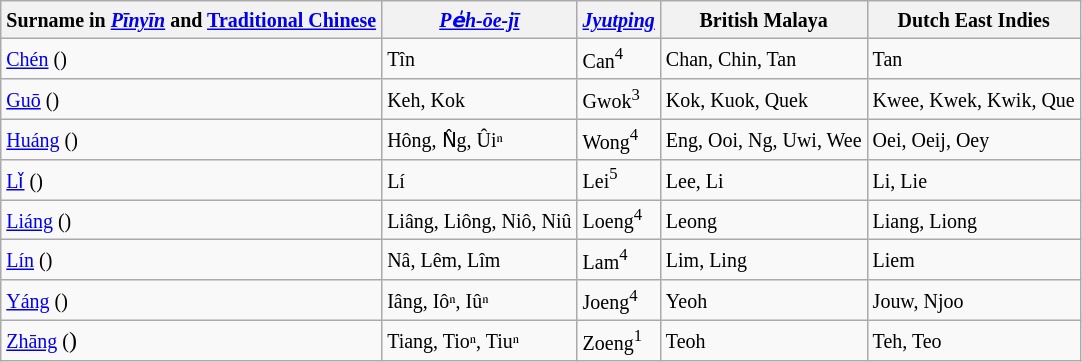<table class="wikitable">
<tr>
<th><small>Surname in <em><a href='#'>Pīnyīn</a></em> and <a href='#'>Traditional Chinese</a></small></th>
<th><em><small><a href='#'>Pe̍h-ōe-jī</a></small></em></th>
<th><em><small><a href='#'>Jyutping</a></small></em></th>
<th><small>British Malaya</small></th>
<th><small>Dutch East Indies</small></th>
</tr>
<tr>
<td><small><a href='#'>Chén</a> ()</small></td>
<td><small>Tîn</small></td>
<td><small>Can<sup>4</sup></small></td>
<td><small>Chan, Chin, Tan</small></td>
<td><small>Tan</small></td>
</tr>
<tr>
<td><small><a href='#'>Guō</a> ()</small></td>
<td><small>Keh, Kok</small></td>
<td><small>Gwok<sup>3</sup></small></td>
<td><small>Kok, Kuok, Quek</small></td>
<td><small>Kwee, Kwek, Kwik, Que</small></td>
</tr>
<tr>
<td><small><a href='#'>Huáng</a> ()</small></td>
<td><small>Hông, N̂g, Ûiⁿ</small></td>
<td><small>Wong<sup>4</sup></small></td>
<td><small>Eng, Ooi, Ng, Uwi, Wee</small></td>
<td><small>Oei, Oeij, Oey</small></td>
</tr>
<tr>
<td><small><a href='#'>Lǐ</a> ()</small></td>
<td><small>Lí</small></td>
<td><small>Lei<sup>5</sup></small></td>
<td><small>Lee, Li</small></td>
<td><small>Li, Lie</small></td>
</tr>
<tr>
<td><small><a href='#'>Liáng</a> ()</small></td>
<td><small>Liâng, Liông, Niô, Niû</small></td>
<td><small>Loeng<sup>4</sup></small></td>
<td><small>Leong</small></td>
<td><small>Liang, Liong</small></td>
</tr>
<tr>
<td><small><a href='#'>Lín</a> ()</small></td>
<td><small>Nâ, Lêm, Lîm</small></td>
<td><small>Lam<sup>4</sup></small></td>
<td><small>Lim, Ling</small></td>
<td><small>Liem</small></td>
</tr>
<tr>
<td><small><a href='#'>Yáng</a> ()</small></td>
<td><small>Iâng, Iôⁿ, Iûⁿ</small></td>
<td><small>Joeng<sup>4</sup></small></td>
<td><small>Yeoh</small></td>
<td><small>Jouw, Njoo</small></td>
</tr>
<tr>
<td><small><a href='#'>Zhāng</a> (</small>)</td>
<td><small>Tiang, Tioⁿ, Tiuⁿ</small></td>
<td><small>Zoeng<sup>1</sup></small></td>
<td><small>Teoh</small></td>
<td><small>Teh, Teo</small></td>
</tr>
</table>
